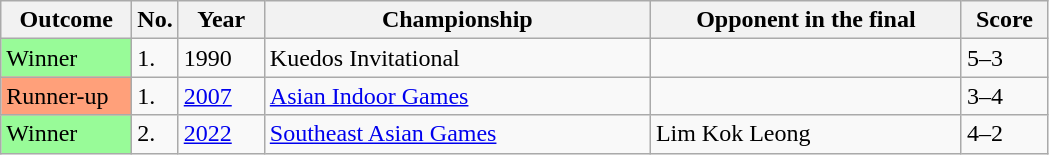<table class="wikitable sortable">
<tr>
<th scope="col" style="width:80px;">Outcome</th>
<th scope="col" style="width:20px;">No.</th>
<th scope="col" style="width:50px;">Year</th>
<th scope="col" style="width:250px;">Championship</th>
<th scope="col" style="width:200px;">Opponent in the final</th>
<th scope="col" style="width:50px;">Score</th>
</tr>
<tr>
<td style="background:#98FB98">Winner</td>
<td>1.</td>
<td>1990</td>
<td>Kuedos Invitational</td>
<td> </td>
<td>5–3</td>
</tr>
<tr>
<td style="background:#ffa07a;">Runner-up</td>
<td>1.</td>
<td><a href='#'>2007</a></td>
<td><a href='#'>Asian Indoor Games</a></td>
<td> </td>
<td>3–4</td>
</tr>
<tr>
<td style="background:#98FB98">Winner</td>
<td>2.</td>
<td><a href='#'>2022</a></td>
<td><a href='#'>Southeast Asian Games</a></td>
<td> Lim Kok Leong</td>
<td>4–2</td>
</tr>
</table>
